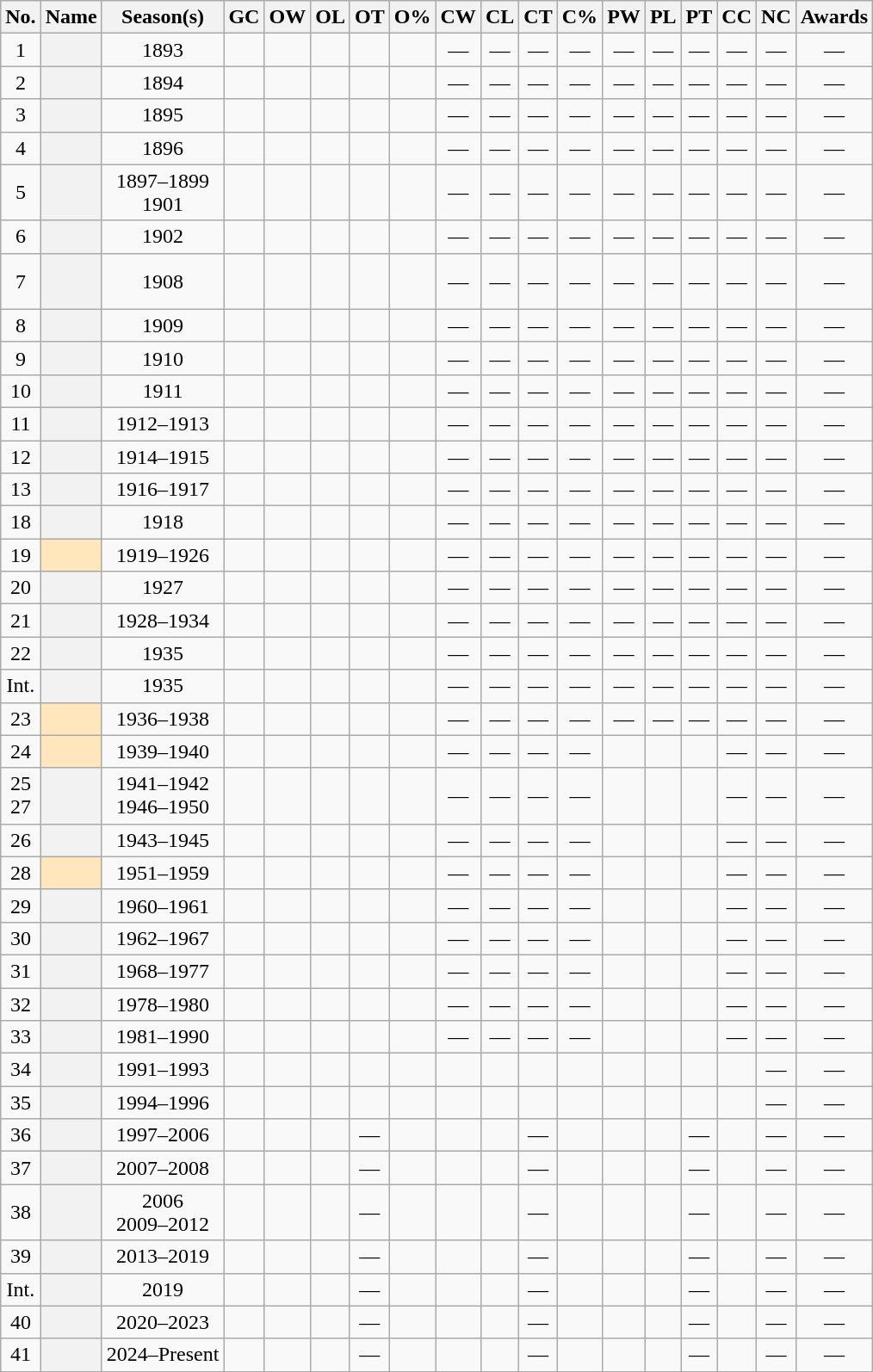<table class="wikitable sortable" style="text-align:center">
<tr>
<th scope="col" class="unsortable">No.</th>
<th scope="col">Name</th>
<th scope="col">Season(s)</th>
<th scope="col">GC</th>
<th scope="col">OW</th>
<th scope="col">OL</th>
<th scope="col">OT</th>
<th scope="col">O%</th>
<th scope="col">CW</th>
<th scope="col">CL</th>
<th scope="col">CT</th>
<th scope="col">C%</th>
<th scope="col">PW</th>
<th scope="col">PL</th>
<th scope="col">PT</th>
<th scope="col">CC</th>
<th scope="col">NC</th>
<th scope="col" class="unsortable">Awards</th>
</tr>
<tr>
<td>1</td>
<th scope="row"></th>
<td>1893</td>
<td></td>
<td></td>
<td></td>
<td></td>
<td></td>
<td>—</td>
<td>—</td>
<td>—</td>
<td>—</td>
<td>—</td>
<td>—</td>
<td>—</td>
<td>—</td>
<td>—</td>
<td>—</td>
</tr>
<tr>
<td>2</td>
<th scope="row"></th>
<td>1894</td>
<td></td>
<td></td>
<td></td>
<td></td>
<td></td>
<td>—</td>
<td>—</td>
<td>—</td>
<td>—</td>
<td>—</td>
<td>—</td>
<td>—</td>
<td>—</td>
<td>—</td>
<td>—</td>
</tr>
<tr>
<td>3</td>
<th scope="row"></th>
<td>1895</td>
<td></td>
<td></td>
<td></td>
<td></td>
<td></td>
<td>—</td>
<td>—</td>
<td>—</td>
<td>—</td>
<td>—</td>
<td>—</td>
<td>—</td>
<td>—</td>
<td>—</td>
<td>—</td>
</tr>
<tr>
<td>4</td>
<th scope="row"></th>
<td>1896</td>
<td></td>
<td></td>
<td></td>
<td></td>
<td></td>
<td>—</td>
<td>—</td>
<td>—</td>
<td>—</td>
<td>—</td>
<td>—</td>
<td>—</td>
<td>—</td>
<td>—</td>
<td>—</td>
</tr>
<tr>
<td>5</td>
<th scope="row"></th>
<td>1897–1899<br>1901</td>
<td></td>
<td></td>
<td></td>
<td></td>
<td></td>
<td>—</td>
<td>—</td>
<td>—</td>
<td>—</td>
<td>—</td>
<td>—</td>
<td>—</td>
<td>—</td>
<td>—</td>
<td>—</td>
</tr>
<tr>
<td>6</td>
<th scope="row"></th>
<td>1902</td>
<td></td>
<td></td>
<td></td>
<td></td>
<td></td>
<td>—</td>
<td>—</td>
<td>—</td>
<td>—</td>
<td>—</td>
<td>—</td>
<td>—</td>
<td>—</td>
<td>—</td>
<td>—</td>
</tr>
<tr>
<td>7</td>
<th scope="row"><br><br></th>
<td>1908</td>
<td></td>
<td></td>
<td></td>
<td></td>
<td></td>
<td>—</td>
<td>—</td>
<td>—</td>
<td>—</td>
<td>—</td>
<td>—</td>
<td>—</td>
<td>—</td>
<td>—</td>
<td>—</td>
</tr>
<tr>
<td>8</td>
<th scope="row"></th>
<td>1909</td>
<td></td>
<td></td>
<td></td>
<td></td>
<td></td>
<td>—</td>
<td>—</td>
<td>—</td>
<td>—</td>
<td>—</td>
<td>—</td>
<td>—</td>
<td>—</td>
<td>—</td>
<td>—</td>
</tr>
<tr>
<td>9</td>
<th scope="row"></th>
<td>1910</td>
<td></td>
<td></td>
<td></td>
<td></td>
<td></td>
<td>—</td>
<td>—</td>
<td>—</td>
<td>—</td>
<td>—</td>
<td>—</td>
<td>—</td>
<td>—</td>
<td>—</td>
<td>—</td>
</tr>
<tr>
<td>10</td>
<th scope="row"></th>
<td>1911</td>
<td></td>
<td></td>
<td></td>
<td></td>
<td></td>
<td>—</td>
<td>—</td>
<td>—</td>
<td>—</td>
<td>—</td>
<td>—</td>
<td>—</td>
<td>—</td>
<td>—</td>
<td>—</td>
</tr>
<tr>
<td>11</td>
<th scope="row"></th>
<td>1912–1913</td>
<td></td>
<td></td>
<td></td>
<td></td>
<td></td>
<td>—</td>
<td>—</td>
<td>—</td>
<td>—</td>
<td>—</td>
<td>—</td>
<td>—</td>
<td>—</td>
<td>—</td>
<td>—</td>
</tr>
<tr>
<td>12</td>
<th scope="row"></th>
<td>1914–1915</td>
<td></td>
<td></td>
<td></td>
<td></td>
<td></td>
<td>—</td>
<td>—</td>
<td>—</td>
<td>—</td>
<td>—</td>
<td>—</td>
<td>—</td>
<td>—</td>
<td>—</td>
<td>—</td>
</tr>
<tr>
<td>13</td>
<th scope="row"></th>
<td>1916–1917</td>
<td></td>
<td></td>
<td></td>
<td></td>
<td></td>
<td>—</td>
<td>—</td>
<td>—</td>
<td>—</td>
<td>—</td>
<td>—</td>
<td>—</td>
<td>—</td>
<td>—</td>
<td>—</td>
</tr>
<tr>
<td>18</td>
<th scope="row"></th>
<td>1918</td>
<td></td>
<td></td>
<td></td>
<td></td>
<td></td>
<td>—</td>
<td>—</td>
<td>—</td>
<td>—</td>
<td>—</td>
<td>—</td>
<td>—</td>
<td>—</td>
<td>—</td>
<td>—</td>
</tr>
<tr>
<td>19</td>
<td scope="row" align="center" bgcolor=#FFE6BD><strong></strong><sup></sup></td>
<td>1919–1926</td>
<td></td>
<td></td>
<td></td>
<td></td>
<td></td>
<td>—</td>
<td>—</td>
<td>—</td>
<td>—</td>
<td>—</td>
<td>—</td>
<td>—</td>
<td>—</td>
<td>—</td>
<td>—</td>
</tr>
<tr>
<td>20</td>
<th scope="row"></th>
<td>1927</td>
<td></td>
<td></td>
<td></td>
<td></td>
<td></td>
<td>—</td>
<td>—</td>
<td>—</td>
<td>—</td>
<td>—</td>
<td>—</td>
<td>—</td>
<td>—</td>
<td>—</td>
<td>—</td>
</tr>
<tr>
<td>21</td>
<th scope="row"></th>
<td>1928–1934</td>
<td></td>
<td></td>
<td></td>
<td></td>
<td></td>
<td>—</td>
<td>—</td>
<td>—</td>
<td>—</td>
<td>—</td>
<td>—</td>
<td>—</td>
<td>—</td>
<td>—</td>
<td>—</td>
</tr>
<tr>
<td>22</td>
<th scope="row"></th>
<td>1935</td>
<td></td>
<td></td>
<td></td>
<td></td>
<td></td>
<td>—</td>
<td>—</td>
<td>—</td>
<td>—</td>
<td>—</td>
<td>—</td>
<td>—</td>
<td>—</td>
<td>—</td>
<td>—</td>
</tr>
<tr>
<td>Int.</td>
<th scope="row"><br></th>
<td>1935</td>
<td></td>
<td></td>
<td></td>
<td></td>
<td></td>
<td>—</td>
<td>—</td>
<td>—</td>
<td>—</td>
<td>—</td>
<td>—</td>
<td>—</td>
<td>—</td>
<td>—</td>
<td>—</td>
</tr>
<tr>
<td>23</td>
<td scope="row" align="center" bgcolor=#FFE6BD><strong></strong><sup></sup></td>
<td>1936–1938</td>
<td></td>
<td></td>
<td></td>
<td></td>
<td></td>
<td>—</td>
<td>—</td>
<td>—</td>
<td>—</td>
<td>—</td>
<td>—</td>
<td>—</td>
<td>—</td>
<td>—</td>
<td>—</td>
</tr>
<tr>
<td>24</td>
<td scope="row" align="center" bgcolor=#FFE6BD><strong></strong><sup></sup></td>
<td>1939–1940</td>
<td></td>
<td></td>
<td></td>
<td></td>
<td></td>
<td>—</td>
<td>—</td>
<td>—</td>
<td>—</td>
<td></td>
<td></td>
<td></td>
<td>—</td>
<td>—</td>
<td>—</td>
</tr>
<tr>
<td>25<br>27</td>
<th scope="row"></th>
<td>1941–1942<br>1946–1950</td>
<td></td>
<td></td>
<td></td>
<td></td>
<td></td>
<td>—</td>
<td>—</td>
<td>—</td>
<td>—</td>
<td></td>
<td></td>
<td></td>
<td>—</td>
<td>—</td>
<td>—</td>
</tr>
<tr>
<td>26</td>
<th scope="row"></th>
<td>1943–1945</td>
<td></td>
<td></td>
<td></td>
<td></td>
<td></td>
<td>—</td>
<td>—</td>
<td>—</td>
<td>—</td>
<td></td>
<td></td>
<td></td>
<td>—</td>
<td>—</td>
<td>—</td>
</tr>
<tr>
<td>28</td>
<td scope="row" align="center" bgcolor=#FFE6BD><strong></strong><sup></sup></td>
<td>1951–1959</td>
<td></td>
<td></td>
<td></td>
<td></td>
<td></td>
<td>—</td>
<td>—</td>
<td>—</td>
<td>—</td>
<td></td>
<td></td>
<td></td>
<td>—</td>
<td>—</td>
<td>—</td>
</tr>
<tr>
<td>29</td>
<th scope="row"></th>
<td>1960–1961</td>
<td></td>
<td></td>
<td></td>
<td></td>
<td></td>
<td>—</td>
<td>—</td>
<td>—</td>
<td>—</td>
<td></td>
<td></td>
<td></td>
<td>—</td>
<td>—</td>
<td>—</td>
</tr>
<tr>
<td>30</td>
<th scope="row"></th>
<td>1962–1967</td>
<td></td>
<td></td>
<td></td>
<td></td>
<td></td>
<td>—</td>
<td>—</td>
<td>—</td>
<td>—</td>
<td></td>
<td></td>
<td></td>
<td>—</td>
<td>—</td>
<td>—</td>
</tr>
<tr>
<td>31</td>
<th scope="row"></th>
<td>1968–1977</td>
<td></td>
<td></td>
<td></td>
<td></td>
<td></td>
<td>—</td>
<td>—</td>
<td>—</td>
<td>—</td>
<td></td>
<td></td>
<td></td>
<td>—</td>
<td>—</td>
<td>—</td>
</tr>
<tr>
<td>32</td>
<th scope="row"></th>
<td>1978–1980</td>
<td></td>
<td></td>
<td></td>
<td></td>
<td></td>
<td>—</td>
<td>—</td>
<td>—</td>
<td>—</td>
<td></td>
<td></td>
<td></td>
<td>—</td>
<td>—</td>
<td>—</td>
</tr>
<tr>
<td>33</td>
<th scope="row"></th>
<td>1981–1990</td>
<td></td>
<td></td>
<td></td>
<td></td>
<td></td>
<td>—</td>
<td>—</td>
<td>—</td>
<td>—</td>
<td></td>
<td></td>
<td></td>
<td>—</td>
<td>—</td>
<td>—</td>
</tr>
<tr>
<td>34</td>
<th scope="row"></th>
<td>1991–1993</td>
<td></td>
<td></td>
<td></td>
<td></td>
<td></td>
<td></td>
<td></td>
<td></td>
<td></td>
<td></td>
<td></td>
<td></td>
<td></td>
<td>—</td>
<td>—</td>
</tr>
<tr>
<td>35</td>
<th scope="row"></th>
<td>1994–1996</td>
<td></td>
<td></td>
<td></td>
<td></td>
<td></td>
<td></td>
<td></td>
<td></td>
<td></td>
<td></td>
<td></td>
<td></td>
<td></td>
<td>—</td>
<td>—</td>
</tr>
<tr>
<td>36</td>
<th scope="row"></th>
<td>1997–2006</td>
<td></td>
<td></td>
<td></td>
<td>—</td>
<td></td>
<td></td>
<td></td>
<td>—</td>
<td></td>
<td></td>
<td></td>
<td>—</td>
<td></td>
<td>—</td>
<td>—</td>
</tr>
<tr>
<td>37</td>
<th scope="row"></th>
<td>2007–2008</td>
<td></td>
<td></td>
<td></td>
<td>—</td>
<td></td>
<td></td>
<td></td>
<td>—</td>
<td></td>
<td></td>
<td></td>
<td>—</td>
<td></td>
<td>—</td>
<td>—</td>
</tr>
<tr>
<td>38</td>
<th scope="row"><br></th>
<td>2006<br>2009–2012</td>
<td></td>
<td></td>
<td></td>
<td>—</td>
<td></td>
<td></td>
<td></td>
<td>—</td>
<td></td>
<td></td>
<td></td>
<td>—</td>
<td></td>
<td>—</td>
<td>—</td>
</tr>
<tr>
<td>39</td>
<th scope="row"></th>
<td>2013–2019</td>
<td></td>
<td></td>
<td></td>
<td>—</td>
<td></td>
<td></td>
<td></td>
<td>—</td>
<td></td>
<td></td>
<td></td>
<td>—</td>
<td></td>
<td>—</td>
<td>—</td>
</tr>
<tr>
<td>Int.</td>
<th scope="row"><br></th>
<td>2019</td>
<td></td>
<td></td>
<td></td>
<td>—</td>
<td></td>
<td></td>
<td></td>
<td>—</td>
<td></td>
<td></td>
<td></td>
<td>—</td>
<td></td>
<td>—</td>
<td>—</td>
</tr>
<tr>
<td>40</td>
<th scope="row"></th>
<td>2020–2023</td>
<td></td>
<td></td>
<td></td>
<td>—</td>
<td></td>
<td></td>
<td></td>
<td>—</td>
<td></td>
<td></td>
<td></td>
<td>—</td>
<td></td>
<td>—</td>
<td>—</td>
</tr>
<tr>
<td>41</td>
<th scope="row"></th>
<td>2024–Present</td>
<td></td>
<td></td>
<td></td>
<td>—</td>
<td></td>
<td></td>
<td></td>
<td>—</td>
<td></td>
<td></td>
<td></td>
<td>—</td>
<td></td>
<td>—</td>
<td>—</td>
</tr>
</table>
